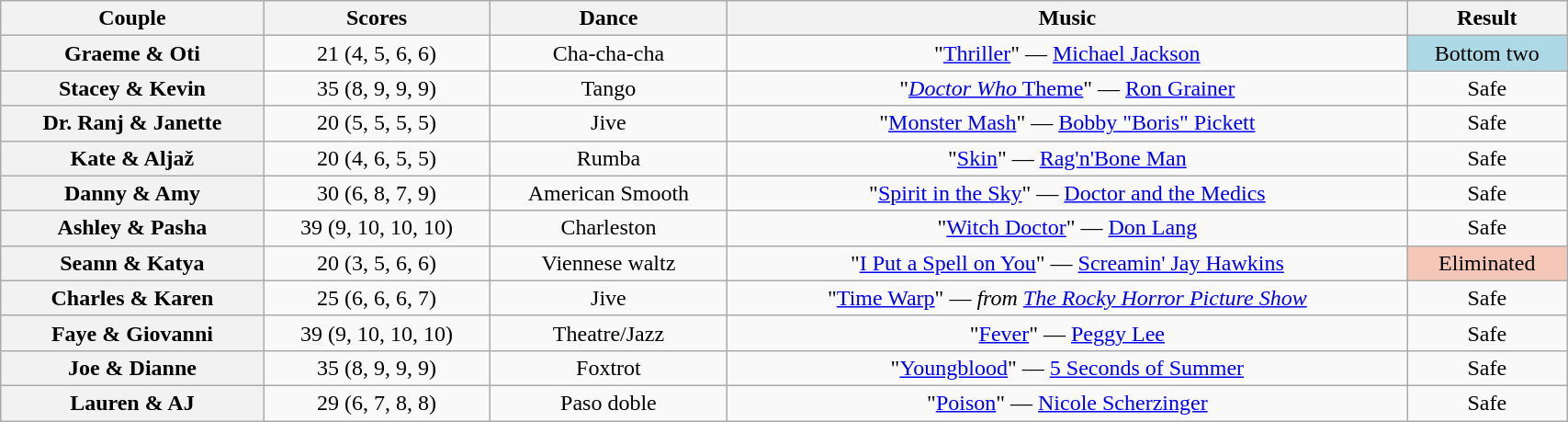<table class="wikitable sortable" style="text-align:center; width:90%">
<tr>
<th scope="col">Couple</th>
<th scope="col">Scores</th>
<th scope="col" class="unsortable">Dance</th>
<th scope="col" class="unsortable">Music</th>
<th scope="col" class="unsortable">Result</th>
</tr>
<tr>
<th scope="row">Graeme & Oti</th>
<td>21 (4, 5, 6, 6)</td>
<td>Cha-cha-cha</td>
<td>"<a href='#'>Thriller</a>" — <a href='#'>Michael Jackson</a></td>
<td bgcolor="lightblue">Bottom two</td>
</tr>
<tr>
<th scope="row">Stacey & Kevin</th>
<td>35 (8, 9, 9, 9)</td>
<td>Tango</td>
<td>"<a href='#'><em>Doctor Who</em> Theme</a>" — <a href='#'>Ron Grainer</a></td>
<td>Safe</td>
</tr>
<tr>
<th scope="row">Dr. Ranj & Janette</th>
<td>20 (5, 5, 5, 5)</td>
<td>Jive</td>
<td>"<a href='#'>Monster Mash</a>" — <a href='#'>Bobby "Boris" Pickett</a></td>
<td>Safe</td>
</tr>
<tr>
<th scope="row">Kate & Aljaž</th>
<td>20 (4, 6, 5, 5)</td>
<td>Rumba</td>
<td>"<a href='#'>Skin</a>" — <a href='#'>Rag'n'Bone Man</a></td>
<td>Safe</td>
</tr>
<tr>
<th scope="row">Danny & Amy</th>
<td>30 (6, 8, 7, 9)</td>
<td>American Smooth</td>
<td>"<a href='#'>Spirit in the Sky</a>" — <a href='#'>Doctor and the Medics</a></td>
<td>Safe</td>
</tr>
<tr>
<th scope="row">Ashley & Pasha</th>
<td>39 (9, 10, 10, 10)</td>
<td>Charleston</td>
<td>"<a href='#'>Witch Doctor</a>" — <a href='#'>Don Lang</a></td>
<td>Safe</td>
</tr>
<tr>
<th scope="row">Seann & Katya</th>
<td>20 (3, 5, 6, 6)</td>
<td>Viennese waltz</td>
<td>"<a href='#'>I Put a Spell on You</a>" — <a href='#'>Screamin' Jay Hawkins</a></td>
<td bgcolor="f4c7b8">Eliminated</td>
</tr>
<tr>
<th scope="row">Charles & Karen</th>
<td>25 (6, 6, 6, 7)</td>
<td>Jive</td>
<td>"<a href='#'>Time Warp</a>" — <em>from <a href='#'>The Rocky Horror Picture Show</a></em></td>
<td>Safe</td>
</tr>
<tr>
<th scope="row">Faye & Giovanni</th>
<td>39 (9, 10, 10, 10)</td>
<td>Theatre/Jazz</td>
<td>"<a href='#'>Fever</a>" — <a href='#'>Peggy Lee</a></td>
<td>Safe</td>
</tr>
<tr>
<th scope="row">Joe & Dianne</th>
<td>35 (8, 9, 9, 9)</td>
<td>Foxtrot</td>
<td>"<a href='#'>Youngblood</a>" — <a href='#'>5 Seconds of Summer</a></td>
<td>Safe</td>
</tr>
<tr>
<th scope="row">Lauren & AJ</th>
<td>29 (6, 7, 8, 8)</td>
<td>Paso doble</td>
<td>"<a href='#'>Poison</a>" — <a href='#'>Nicole Scherzinger</a></td>
<td>Safe</td>
</tr>
</table>
